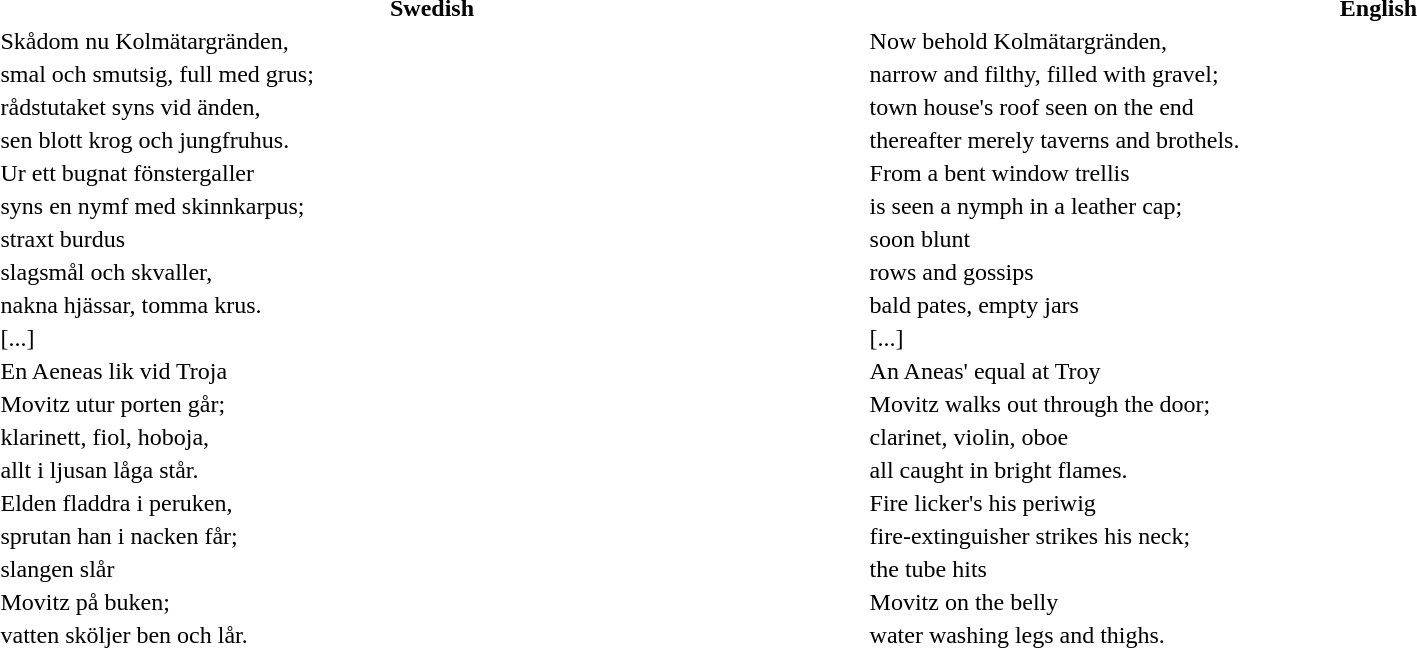<table align="center" width="100%">
<tr>
<th>Swedish</th>
<th>English</th>
</tr>
<tr>
<td>Skådom nu Kolmätargränden,</td>
<td>Now behold Kolmätargränden,</td>
</tr>
<tr>
<td>smal och smutsig, full med grus;</td>
<td>narrow and filthy, filled with gravel;</td>
</tr>
<tr>
<td>rådstutaket syns vid änden,</td>
<td>town house's roof seen on the end</td>
</tr>
<tr>
<td>sen blott krog och jungfruhus.</td>
<td>thereafter merely taverns and brothels.</td>
</tr>
<tr>
<td>Ur ett bugnat fönstergaller</td>
<td>From a bent window trellis</td>
</tr>
<tr>
<td>syns en nymf med skinnkarpus;</td>
<td>is seen a nymph in a leather cap;</td>
</tr>
<tr>
<td>straxt burdus</td>
<td>soon blunt</td>
</tr>
<tr>
<td>slagsmål och skvaller,</td>
<td>rows and gossips</td>
</tr>
<tr>
<td>nakna hjässar, tomma krus.</td>
<td>bald pates, empty jars</td>
</tr>
<tr>
<td>[...]</td>
<td>[...]</td>
</tr>
<tr>
<td>En Aeneas lik vid Troja</td>
<td>An Aneas' equal at Troy</td>
</tr>
<tr>
<td>Movitz utur porten går;</td>
<td>Movitz walks out through the door;</td>
</tr>
<tr>
<td>klarinett, fiol, hoboja,</td>
<td>clarinet, violin, oboe</td>
</tr>
<tr>
<td>allt i ljusan låga står.</td>
<td>all caught in bright flames.</td>
</tr>
<tr>
<td>Elden fladdra i peruken,</td>
<td>Fire licker's his periwig</td>
</tr>
<tr>
<td>sprutan han i nacken får;</td>
<td>fire-extinguisher strikes his neck;</td>
</tr>
<tr>
<td>slangen slår</td>
<td>the tube hits</td>
</tr>
<tr>
<td>Movitz på buken;</td>
<td>Movitz on the belly</td>
</tr>
<tr>
<td>vatten sköljer ben och lår.</td>
<td>water washing legs and thighs.</td>
</tr>
</table>
